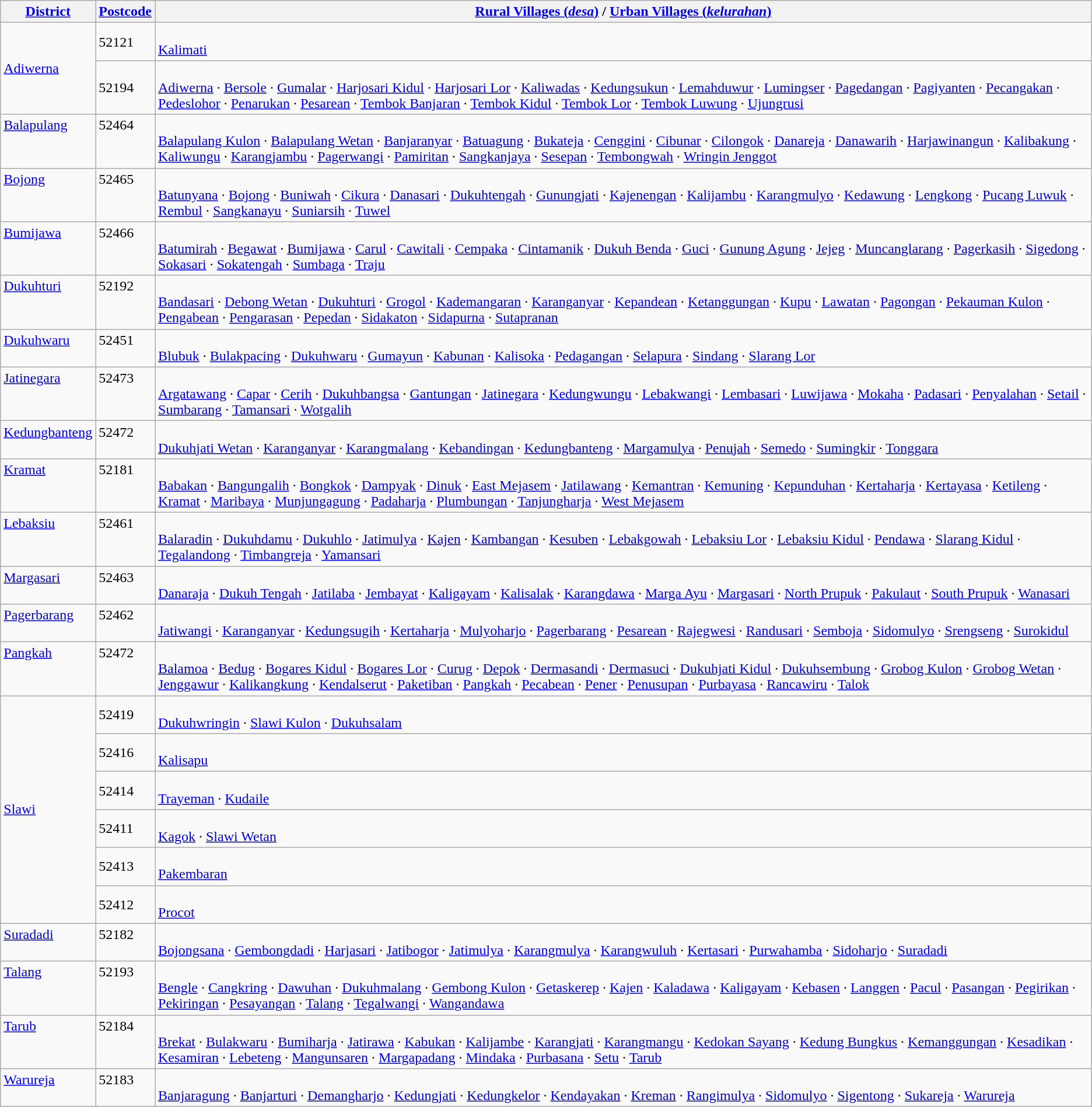<table class="wikitable">
<tr>
<th><a href='#'>District</a></th>
<th><a href='#'>Postcode</a></th>
<th><a href='#'>Rural Villages (<em>desa</em>)</a> / <a href='#'>Urban Villages (<em>kelurahan</em>)</a></th>
</tr>
<tr>
<td rowspan="2"><a href='#'>Adiwerna</a></td>
<td>52121</td>
<td><br><a href='#'>Kalimati</a></td>
</tr>
<tr>
<td>52194</td>
<td><br><a href='#'>Adiwerna</a> · <a href='#'>Bersole</a> · <a href='#'>Gumalar</a> · <a href='#'>Harjosari Kidul</a> · <a href='#'>Harjosari Lor</a> · <a href='#'>Kaliwadas</a> · <a href='#'>Kedungsukun</a> · <a href='#'>Lemahduwur</a> · <a href='#'>Lumingser</a> · <a href='#'>Pagedangan</a> · <a href='#'>Pagiyanten</a> · <a href='#'>Pecangakan</a> · <a href='#'>Pedeslohor</a> · <a href='#'>Penarukan</a> · <a href='#'>Pesarean</a> · <a href='#'>Tembok Banjaran</a> · <a href='#'>Tembok Kidul</a> · <a href='#'>Tembok Lor</a> · <a href='#'>Tembok Luwung</a> · <a href='#'>Ujungrusi</a></td>
</tr>
<tr valign="top">
<td><a href='#'>Balapulang</a></td>
<td>52464</td>
<td><br><a href='#'>Balapulang Kulon</a> · <a href='#'>Balapulang Wetan</a> · <a href='#'>Banjaranyar</a> · <a href='#'>Batuagung</a> · <a href='#'>Bukateja</a> · <a href='#'>Cenggini</a> · <a href='#'>Cibunar</a> · <a href='#'>Cilongok</a> · <a href='#'>Danareja</a> · <a href='#'>Danawarih</a> · <a href='#'>Harjawinangun</a> · <a href='#'>Kalibakung</a> · <a href='#'>Kaliwungu</a> · <a href='#'>Karangjambu</a> · <a href='#'>Pagerwangi</a> · <a href='#'>Pamiritan</a> · <a href='#'>Sangkanjaya</a> · <a href='#'>Sesepan</a> · <a href='#'>Tembongwah</a> · <a href='#'>Wringin Jenggot</a></td>
</tr>
<tr valign="top">
<td><a href='#'>Bojong</a></td>
<td>52465</td>
<td><br><a href='#'>Batunyana</a> · <a href='#'>Bojong</a> · <a href='#'>Buniwah</a> · <a href='#'>Cikura</a> · <a href='#'>Danasari</a> · <a href='#'>Dukuhtengah</a> · <a href='#'>Gunungjati</a> · <a href='#'>Kajenengan</a> · <a href='#'>Kalijambu</a> · <a href='#'>Karangmulyo</a> · <a href='#'>Kedawung</a> · <a href='#'>Lengkong</a> · <a href='#'>Pucang Luwuk</a> · <a href='#'>Rembul</a> · <a href='#'>Sangkanayu</a> · <a href='#'>Suniarsih</a> · <a href='#'>Tuwel</a></td>
</tr>
<tr valign="top">
<td><a href='#'>Bumijawa</a></td>
<td>52466</td>
<td><br><a href='#'>Batumirah</a> · <a href='#'>Begawat</a> · <a href='#'>Bumijawa</a> · <a href='#'>Carul</a> · <a href='#'>Cawitali</a> · <a href='#'>Cempaka</a> · <a href='#'>Cintamanik</a> · <a href='#'>Dukuh Benda</a> · <a href='#'>Guci</a> · <a href='#'>Gunung Agung</a> · <a href='#'>Jejeg</a> · <a href='#'>Muncanglarang</a> · <a href='#'>Pagerkasih</a> · <a href='#'>Sigedong</a> · <a href='#'>Sokasari</a> · <a href='#'>Sokatengah</a> · <a href='#'>Sumbaga</a> · <a href='#'>Traju</a></td>
</tr>
<tr valign="top">
<td><a href='#'>Dukuhturi</a></td>
<td>52192</td>
<td><br><a href='#'>Bandasari</a> · <a href='#'>Debong Wetan</a> · <a href='#'>Dukuhturi</a> · <a href='#'>Grogol</a> · <a href='#'>Kademangaran</a> · <a href='#'>Karanganyar</a> · <a href='#'>Kepandean</a> · <a href='#'>Ketanggungan</a> · <a href='#'>Kupu</a> · <a href='#'>Lawatan</a> · <a href='#'>Pagongan</a> · <a href='#'>Pekauman Kulon</a> · <a href='#'>Pengabean</a> · <a href='#'>Pengarasan</a> · <a href='#'>Pepedan</a> · <a href='#'>Sidakaton</a> · <a href='#'>Sidapurna</a> · <a href='#'>Sutapranan</a></td>
</tr>
<tr valign="top">
<td><a href='#'>Dukuhwaru</a></td>
<td>52451</td>
<td><br><a href='#'>Blubuk</a> · <a href='#'>Bulakpacing</a> · <a href='#'>Dukuhwaru</a> · <a href='#'>Gumayun</a> · <a href='#'>Kabunan</a> · <a href='#'>Kalisoka</a> · <a href='#'>Pedagangan</a> · <a href='#'>Selapura</a> · <a href='#'>Sindang</a> · <a href='#'>Slarang Lor</a></td>
</tr>
<tr valign="top">
<td><a href='#'>Jatinegara</a></td>
<td>52473</td>
<td><br><a href='#'>Argatawang</a> · <a href='#'>Capar</a> · <a href='#'>Cerih</a> · <a href='#'>Dukuhbangsa</a> · <a href='#'>Gantungan</a> · <a href='#'>Jatinegara</a> · <a href='#'>Kedungwungu</a> · <a href='#'>Lebakwangi</a> · <a href='#'>Lembasari</a> · <a href='#'>Luwijawa</a>  · <a href='#'>Mokaha</a> · <a href='#'>Padasari</a> · <a href='#'>Penyalahan</a> · <a href='#'>Setail</a> · <a href='#'>Sumbarang</a> · <a href='#'>Tamansari</a> · <a href='#'>Wotgalih</a></td>
</tr>
<tr valign="top">
<td><a href='#'>Kedungbanteng</a></td>
<td>52472</td>
<td><br><a href='#'>Dukuhjati Wetan</a> · <a href='#'>Karanganyar</a> · <a href='#'>Karangmalang</a> · <a href='#'>Kebandingan</a> · <a href='#'>Kedungbanteng</a> · <a href='#'>Margamulya</a> · <a href='#'>Penujah</a> · <a href='#'>Semedo</a> · <a href='#'>Sumingkir</a> · <a href='#'>Tonggara</a></td>
</tr>
<tr valign="top">
<td><a href='#'>Kramat</a></td>
<td>52181</td>
<td><br><a href='#'>Babakan</a> · <a href='#'>Bangungalih</a> · <a href='#'>Bongkok</a> · <a href='#'>Dampyak</a> · <a href='#'>Dinuk</a> · <a href='#'>East Mejasem</a> · <a href='#'>Jatilawang</a> · <a href='#'>Kemantran</a> · <a href='#'>Kemuning</a> · <a href='#'>Kepunduhan</a> · <a href='#'>Kertaharja</a> · <a href='#'>Kertayasa</a> · <a href='#'>Ketileng</a> · <a href='#'>Kramat</a> · <a href='#'>Maribaya</a> · <a href='#'>Munjungagung</a> · <a href='#'>Padaharja</a> · <a href='#'>Plumbungan</a> · <a href='#'>Tanjungharja</a> · <a href='#'>West Mejasem</a></td>
</tr>
<tr valign="top">
<td><a href='#'>Lebaksiu</a></td>
<td>52461</td>
<td><br><a href='#'>Balaradin</a> · <a href='#'>Dukuhdamu</a> · <a href='#'>Dukuhlo</a> · <a href='#'>Jatimulya</a> · <a href='#'>Kajen</a> · <a href='#'>Kambangan</a> · <a href='#'>Kesuben</a> · <a href='#'>Lebakgowah</a> · <a href='#'>Lebaksiu Lor</a> · <a href='#'>Lebaksiu Kidul</a> · <a href='#'>Pendawa</a> · <a href='#'>Slarang Kidul</a> · <a href='#'>Tegalandong</a> · <a href='#'>Timbangreja</a> · <a href='#'>Yamansari</a></td>
</tr>
<tr valign="top">
<td><a href='#'>Margasari</a></td>
<td>52463</td>
<td><br><a href='#'>Danaraja</a> · <a href='#'>Dukuh Tengah</a> · <a href='#'>Jatilaba</a> · <a href='#'>Jembayat</a> · <a href='#'>Kaligayam</a> · <a href='#'>Kalisalak</a> · <a href='#'>Karangdawa</a> · <a href='#'>Marga Ayu</a> · <a href='#'>Margasari</a> · <a href='#'>North Prupuk</a> · <a href='#'>Pakulaut</a> · <a href='#'>South Prupuk</a> · <a href='#'>Wanasari</a></td>
</tr>
<tr valign="top">
<td><a href='#'>Pagerbarang</a></td>
<td>52462</td>
<td><br><a href='#'>Jatiwangi</a> · <a href='#'>Karanganyar</a> · <a href='#'>Kedungsugih</a> · <a href='#'>Kertaharja</a> · <a href='#'>Mulyoharjo</a> · <a href='#'>Pagerbarang</a> · <a href='#'>Pesarean</a> · <a href='#'>Rajegwesi</a> · <a href='#'>Randusari</a> · <a href='#'>Semboja</a> · <a href='#'>Sidomulyo</a> · <a href='#'>Srengseng</a> · <a href='#'>Surokidul</a></td>
</tr>
<tr valign="top">
<td><a href='#'>Pangkah</a></td>
<td>52472</td>
<td><br><a href='#'>Balamoa</a> · <a href='#'>Bedug</a> · <a href='#'>Bogares Kidul</a> · <a href='#'>Bogares Lor</a> · <a href='#'>Curug</a> · <a href='#'>Depok</a> · <a href='#'>Dermasandi</a> · <a href='#'>Dermasuci</a> · <a href='#'>Dukuhjati Kidul</a> · <a href='#'>Dukuhsembung</a> · <a href='#'>Grobog Kulon</a> · <a href='#'>Grobog Wetan</a> · <a href='#'>Jenggawur</a> · <a href='#'>Kalikangkung</a> · <a href='#'>Kendalserut</a> · <a href='#'>Paketiban</a> · <a href='#'>Pangkah</a> · <a href='#'>Pecabean</a> · <a href='#'>Pener</a> · <a href='#'>Penusupan</a> · <a href='#'>Purbayasa</a> · <a href='#'>Rancawiru</a> · <a href='#'>Talok</a></td>
</tr>
<tr>
<td rowspan="6"><a href='#'>Slawi</a></td>
<td>52419</td>
<td><br><a href='#'>Dukuhwringin</a> · <a href='#'>Slawi Kulon</a> · <a href='#'>Dukuhsalam</a></td>
</tr>
<tr>
<td>52416</td>
<td><br><a href='#'>Kalisapu</a></td>
</tr>
<tr>
<td>52414</td>
<td><br><a href='#'>Trayeman</a> · <a href='#'>Kudaile</a></td>
</tr>
<tr>
<td>52411</td>
<td><br><a href='#'>Kagok</a> · <a href='#'>Slawi Wetan</a></td>
</tr>
<tr>
<td>52413</td>
<td><br><a href='#'>Pakembaran</a></td>
</tr>
<tr>
<td>52412</td>
<td><br><a href='#'>Procot</a></td>
</tr>
<tr valign="top">
<td><a href='#'>Suradadi</a></td>
<td>52182</td>
<td><br><a href='#'>Bojongsana</a> · <a href='#'>Gembongdadi</a> · <a href='#'>Harjasari</a> · <a href='#'>Jatibogor</a> · <a href='#'>Jatimulya</a> · <a href='#'>Karangmulya</a> · <a href='#'>Karangwuluh</a> · <a href='#'>Kertasari</a> · <a href='#'>Purwahamba</a> · <a href='#'>Sidoharjo</a> · <a href='#'>Suradadi</a></td>
</tr>
<tr valign="top">
<td><a href='#'>Talang</a></td>
<td>52193</td>
<td><br><a href='#'>Bengle</a> · <a href='#'>Cangkring</a> · <a href='#'>Dawuhan</a> · <a href='#'>Dukuhmalang</a> · <a href='#'>Gembong Kulon</a> · <a href='#'>Getaskerep</a> · <a href='#'>Kajen</a> · <a href='#'>Kaladawa</a> · <a href='#'>Kaligayam</a> · <a href='#'>Kebasen</a> · <a href='#'>Langgen</a> · <a href='#'>Pacul</a> · <a href='#'>Pasangan</a> · <a href='#'>Pegirikan</a> · <a href='#'>Pekiringan</a> · <a href='#'>Pesayangan</a> · <a href='#'>Talang</a> · <a href='#'>Tegalwangi</a> · <a href='#'>Wangandawa</a></td>
</tr>
<tr valign="top">
<td><a href='#'>Tarub</a></td>
<td>52184</td>
<td><br><a href='#'>Brekat</a> · <a href='#'>Bulakwaru</a> · <a href='#'>Bumiharja</a> · <a href='#'>Jatirawa</a> · <a href='#'>Kabukan</a> · <a href='#'>Kalijambe</a> · <a href='#'>Karangjati</a> · <a href='#'>Karangmangu</a> · <a href='#'>Kedokan Sayang</a> · <a href='#'>Kedung Bungkus</a> · <a href='#'>Kemanggungan</a> · <a href='#'>Kesadikan</a> · <a href='#'>Kesamiran</a> · <a href='#'>Lebeteng</a> · <a href='#'>Mangunsaren</a> · <a href='#'>Margapadang</a> · <a href='#'>Mindaka</a> · <a href='#'>Purbasana</a> · <a href='#'>Setu</a> · <a href='#'>Tarub</a></td>
</tr>
<tr valign="top">
<td><a href='#'>Warureja</a></td>
<td>52183</td>
<td><br><a href='#'>Banjaragung</a> · <a href='#'>Banjarturi</a> · <a href='#'>Demangharjo</a> · <a href='#'>Kedungjati</a> · <a href='#'>Kedungkelor</a> · <a href='#'>Kendayakan</a> · <a href='#'>Kreman</a> · <a href='#'>Rangimulya</a> · <a href='#'>Sidomulyo</a> · <a href='#'>Sigentong</a> · <a href='#'>Sukareja</a> · <a href='#'>Warureja</a></td>
</tr>
</table>
